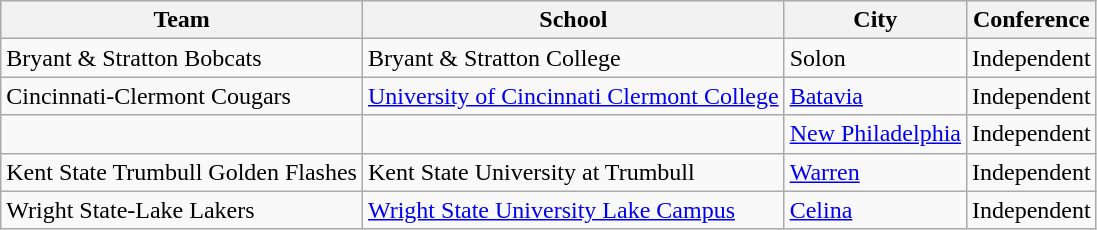<table class="sortable wikitable">
<tr>
<th>Team</th>
<th>School</th>
<th>City</th>
<th>Conference</th>
</tr>
<tr>
<td>Bryant & Stratton Bobcats</td>
<td>Bryant & Stratton College</td>
<td>Solon</td>
<td>Independent</td>
</tr>
<tr>
<td>Cincinnati-Clermont Cougars</td>
<td><a href='#'>University of Cincinnati Clermont College</a></td>
<td><a href='#'>Batavia</a></td>
<td>Independent</td>
</tr>
<tr>
<td></td>
<td></td>
<td><a href='#'>New Philadelphia</a></td>
<td>Independent</td>
</tr>
<tr>
<td>Kent State Trumbull Golden Flashes</td>
<td>Kent State University at Trumbull</td>
<td><a href='#'>Warren</a></td>
<td>Independent</td>
</tr>
<tr>
<td>Wright State-Lake Lakers</td>
<td><a href='#'>Wright State University Lake Campus</a></td>
<td><a href='#'>Celina</a></td>
<td>Independent</td>
</tr>
</table>
